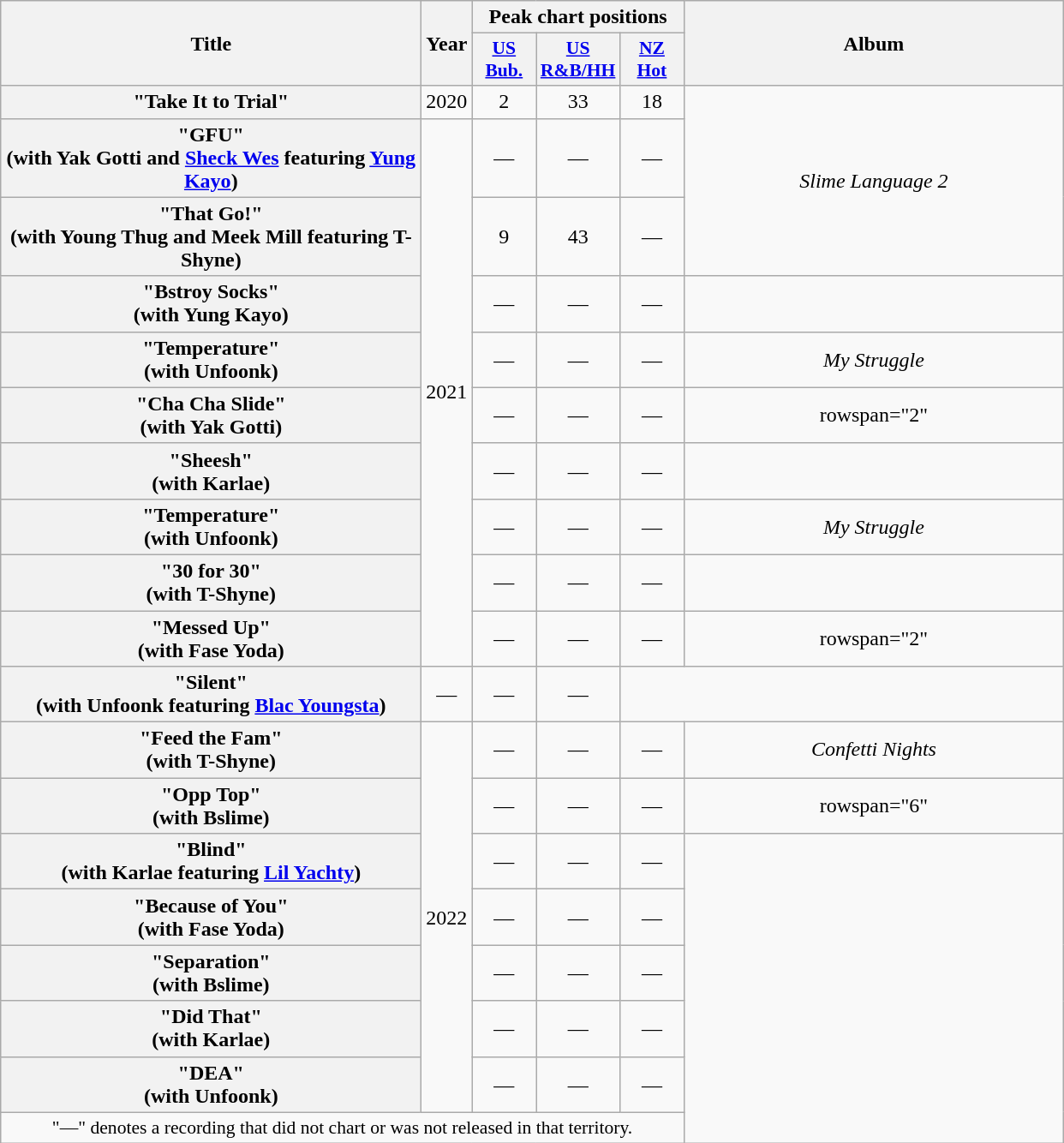<table class="wikitable plainrowheaders" style="text-align:center;">
<tr>
<th scope="col" rowspan="2" style="width:20em;">Title</th>
<th scope="col" rowspan="2" style="width:1em;">Year</th>
<th scope="col" colspan="3">Peak chart positions</th>
<th scope="col" rowspan="2" style="width:18em;">Album</th>
</tr>
<tr>
<th style="width:3em; font-size:90%"><a href='#'>US<br>Bub.</a><br></th>
<th style="width:3em; font-size:90%"><a href='#'>US<br>R&B/HH</a><br></th>
<th scope="col" style="width:3em;font-size:90%;"><a href='#'>NZ<br>Hot</a><br></th>
</tr>
<tr>
<th scope="row">"Take It to Trial"<br></th>
<td>2020</td>
<td>2</td>
<td>33</td>
<td>18</td>
<td rowspan="3"><em>Slime Language 2</em></td>
</tr>
<tr>
<th scope="row">"GFU"<br><span>(with Yak Gotti and <a href='#'>Sheck Wes</a> featuring <a href='#'>Yung Kayo</a>)</span></th>
<td rowspan="9">2021</td>
<td>—</td>
<td>—</td>
<td>—</td>
</tr>
<tr>
<th scope="row">"That Go!"<br><span>(with Young Thug and Meek Mill featuring T-Shyne)</span></th>
<td>9</td>
<td>43</td>
<td>—</td>
</tr>
<tr>
<th scope="row">"Bstroy Socks"<br><span>(with Yung Kayo)</span></th>
<td>—</td>
<td>—</td>
<td>—</td>
<td></td>
</tr>
<tr>
<th scope="row">"Temperature"<br><span>(with Unfoonk)</span></th>
<td>—</td>
<td>—</td>
<td>—</td>
<td><em>My Struggle</em></td>
</tr>
<tr>
<th scope="row">"Cha Cha Slide"<br><span>(with Yak Gotti)</span></th>
<td>—</td>
<td>—</td>
<td>—</td>
<td>rowspan="2" </td>
</tr>
<tr>
<th scope="row">"Sheesh"<br><span>(with Karlae)</span></th>
<td>—</td>
<td>—</td>
<td>—</td>
</tr>
<tr>
<th scope="row">"Temperature"<br><span>(with Unfoonk)</span></th>
<td>—</td>
<td>—</td>
<td>—</td>
<td><em>My Struggle</em></td>
</tr>
<tr>
<th scope="row">"30 for 30"<br><span>(with T-Shyne)</span></th>
<td>—</td>
<td>—</td>
<td>—</td>
<td></td>
</tr>
<tr>
<th scope="row">"Messed Up"<br><span>(with Fase Yoda)</span></th>
<td>—</td>
<td>—</td>
<td>—</td>
<td>rowspan="2" </td>
</tr>
<tr>
<th scope="row">"Silent"<br><span>(with Unfoonk featuring <a href='#'>Blac Youngsta</a>)</span></th>
<td>—</td>
<td>—</td>
<td>—</td>
</tr>
<tr>
<th scope="row">"Feed the Fam"<br><span>(with T-Shyne)</span></th>
<td rowspan="7">2022</td>
<td>—</td>
<td>—</td>
<td>—</td>
<td><em>Confetti Nights</em></td>
</tr>
<tr>
<th scope="row">"Opp Top"<br><span>(with Bslime)</span></th>
<td>—</td>
<td>—</td>
<td>—</td>
<td>rowspan="6" </td>
</tr>
<tr>
<th scope="row">"Blind"<br><span>(with Karlae featuring <a href='#'>Lil Yachty</a>)</span></th>
<td>—</td>
<td>—</td>
<td>—</td>
</tr>
<tr>
<th scope="row">"Because of You"<br><span>(with Fase Yoda)</span></th>
<td>—</td>
<td>—</td>
<td>—</td>
</tr>
<tr>
<th scope="row">"Separation"<br><span>(with Bslime)</span></th>
<td>—</td>
<td>—</td>
<td>—</td>
</tr>
<tr>
<th scope="row">"Did That"<br><span>(with Karlae)</span></th>
<td>—</td>
<td>—</td>
<td>—</td>
</tr>
<tr>
<th scope="row">"DEA"<br><span>(with Unfoonk)</span></th>
<td>—</td>
<td>—</td>
<td>—</td>
</tr>
<tr>
<td colspan="5" style="font-size:90%">"—" denotes a recording that did not chart or was not released in that territory.</td>
</tr>
</table>
